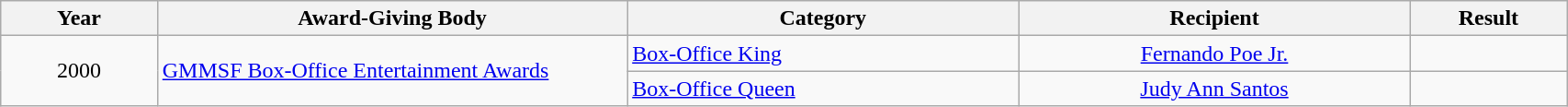<table | width="90%" class="wikitable sortable">
<tr>
<th width="10%">Year</th>
<th width="30%">Award-Giving Body</th>
<th width="25%">Category</th>
<th width="25%">Recipient</th>
<th width="10%">Result</th>
</tr>
<tr>
<td rowspan="2" align="center">2000</td>
<td rowspan="2"><a href='#'>GMMSF Box-Office Entertainment Awards</a></td>
<td><a href='#'>Box-Office King</a></td>
<td align="center"><a href='#'>Fernando Poe Jr.</a></td>
<td></td>
</tr>
<tr>
<td><a href='#'>Box-Office Queen</a></td>
<td align=center><a href='#'>Judy Ann Santos</a></td>
<td></td>
</tr>
</table>
